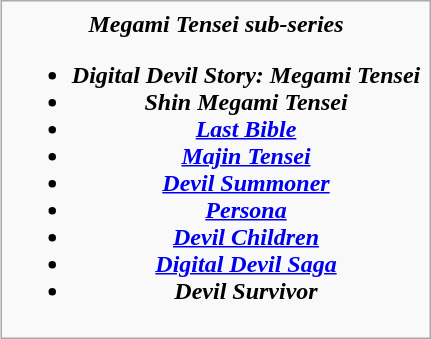<table class="infobox" style="float: right; text-align:center;">
<tr>
<td><strong><em>Megami Tensei<em> sub-series<strong><br><ul><li></em>Digital Devil Story: Megami Tensei<em></li><li></em>Shin Megami Tensei<em></li><li></em><a href='#'>Last Bible</a><em></li><li></em><a href='#'>Majin Tensei</a><em></li><li></em><a href='#'>Devil Summoner</a><em></li><li></em><a href='#'>Persona</a><em></li><li></em><a href='#'>Devil Children</a><em></li><li></em><a href='#'>Digital Devil Saga</a><em></li><li></em>Devil Survivor<em></li></ul></td>
</tr>
</table>
